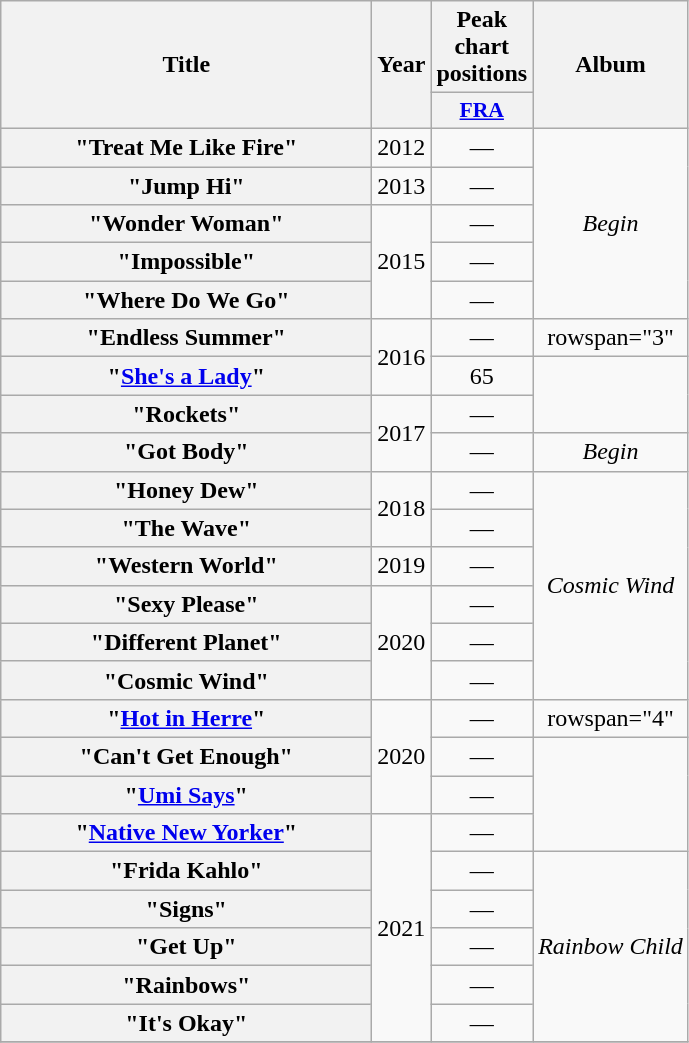<table class="wikitable plainrowheaders" style="text-align:center;">
<tr>
<th scope="col" rowspan="2" style="width:15em;">Title</th>
<th scope="col" rowspan="2">Year</th>
<th scope="col" colspan="1">Peak chart positions</th>
<th scope="col" rowspan="2">Album</th>
</tr>
<tr>
<th style="width:3em;font-size:90%;"><a href='#'>FRA</a><br></th>
</tr>
<tr>
<th scope="row">"Treat Me Like Fire"</th>
<td>2012</td>
<td>—</td>
<td rowspan="5"><em>Begin</em></td>
</tr>
<tr>
<th scope="row">"Jump Hi"<br></th>
<td>2013</td>
<td>—</td>
</tr>
<tr>
<th scope="row">"Wonder Woman"</th>
<td rowspan="3">2015</td>
<td>—</td>
</tr>
<tr>
<th scope="row">"Impossible"</th>
<td>—</td>
</tr>
<tr>
<th scope="row">"Where Do We Go"</th>
<td>—</td>
</tr>
<tr>
<th scope="row">"Endless Summer"</th>
<td rowspan="2">2016</td>
<td>—</td>
<td>rowspan="3" </td>
</tr>
<tr>
<th scope="row">"<a href='#'>She's a Lady</a>"</th>
<td>65</td>
</tr>
<tr>
<th scope="row">"Rockets"<br></th>
<td rowspan="2">2017</td>
<td>—</td>
</tr>
<tr>
<th scope="row">"Got Body"</th>
<td>—</td>
<td><em>Begin</em></td>
</tr>
<tr>
<th scope="row">"Honey Dew"</th>
<td rowspan="2">2018</td>
<td>—</td>
<td rowspan="6"><em>Cosmic Wind</em></td>
</tr>
<tr>
<th scope="row">"The Wave"<br></th>
<td>—</td>
</tr>
<tr>
<th scope="row">"Western World"<br></th>
<td>2019</td>
<td>—</td>
</tr>
<tr>
<th scope="row">"Sexy Please"</th>
<td rowspan="3">2020</td>
<td>—</td>
</tr>
<tr>
<th scope="row">"Different Planet"</th>
<td>—</td>
</tr>
<tr>
<th scope="row">"Cosmic Wind"</th>
<td>—</td>
</tr>
<tr>
<th scope="row">"<a href='#'>Hot in Herre</a>"</th>
<td rowspan="3">2020</td>
<td>—</td>
<td>rowspan="4" </td>
</tr>
<tr>
<th scope="row">"Can't Get Enough"</th>
<td>—</td>
</tr>
<tr>
<th scope="row">"<a href='#'>Umi Says</a>"</th>
<td>—</td>
</tr>
<tr>
<th scope="row">"<a href='#'>Native New Yorker</a>"</th>
<td rowspan="6">2021</td>
<td>—</td>
</tr>
<tr>
<th scope="row">"Frida Kahlo"</th>
<td>—</td>
<td rowspan="5"><em>Rainbow Child</em></td>
</tr>
<tr>
<th scope="row">"Signs"<br></th>
<td>—</td>
</tr>
<tr>
<th scope="row">"Get Up"<br></th>
<td>—</td>
</tr>
<tr>
<th scope="row">"Rainbows"<br></th>
<td>—</td>
</tr>
<tr>
<th scope="row">"It's Okay"<br></th>
<td>—</td>
</tr>
<tr>
</tr>
</table>
